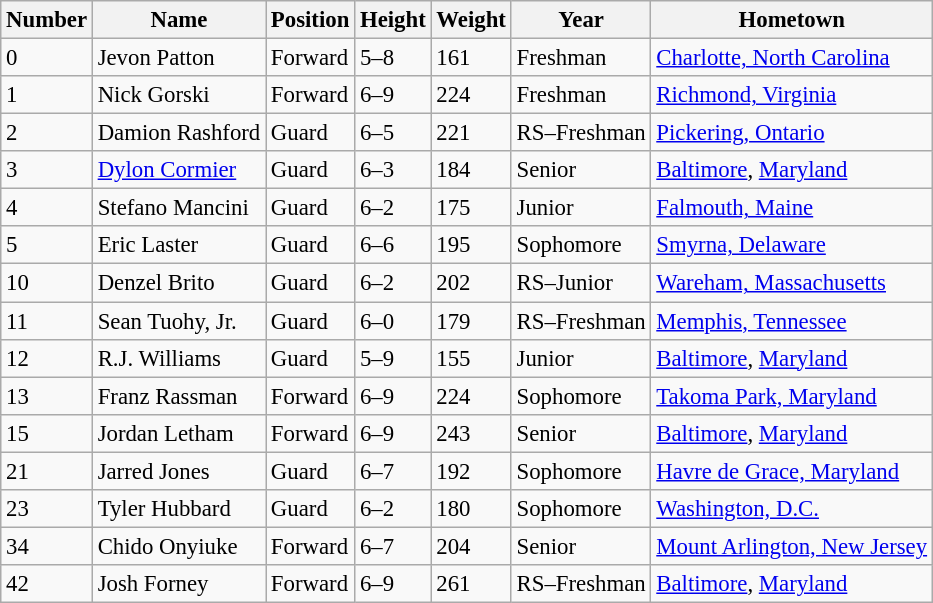<table class="wikitable sortable " style="font-size: 95%;">
<tr>
<th>Number</th>
<th>Name</th>
<th>Position</th>
<th>Height</th>
<th>Weight</th>
<th>Year</th>
<th>Hometown</th>
</tr>
<tr>
<td>0</td>
<td>Jevon Patton</td>
<td>Forward</td>
<td>5–8</td>
<td>161</td>
<td>Freshman</td>
<td><a href='#'>Charlotte, North Carolina</a></td>
</tr>
<tr>
<td>1</td>
<td>Nick Gorski</td>
<td>Forward</td>
<td>6–9</td>
<td>224</td>
<td>Freshman</td>
<td><a href='#'>Richmond, Virginia</a></td>
</tr>
<tr>
<td>2</td>
<td>Damion Rashford</td>
<td>Guard</td>
<td>6–5</td>
<td>221</td>
<td>RS–Freshman</td>
<td><a href='#'>Pickering, Ontario</a></td>
</tr>
<tr>
<td>3</td>
<td><a href='#'>Dylon Cormier</a></td>
<td>Guard</td>
<td>6–3</td>
<td>184</td>
<td>Senior</td>
<td><a href='#'>Baltimore</a>, <a href='#'>Maryland</a></td>
</tr>
<tr>
<td>4</td>
<td>Stefano Mancini</td>
<td>Guard</td>
<td>6–2</td>
<td>175</td>
<td>Junior</td>
<td><a href='#'>Falmouth, Maine</a></td>
</tr>
<tr>
<td>5</td>
<td>Eric Laster</td>
<td>Guard</td>
<td>6–6</td>
<td>195</td>
<td>Sophomore</td>
<td><a href='#'>Smyrna, Delaware</a></td>
</tr>
<tr>
<td>10</td>
<td>Denzel Brito</td>
<td>Guard</td>
<td>6–2</td>
<td>202</td>
<td>RS–Junior</td>
<td><a href='#'>Wareham, Massachusetts</a></td>
</tr>
<tr>
<td>11</td>
<td>Sean Tuohy, Jr.</td>
<td>Guard</td>
<td>6–0</td>
<td>179</td>
<td>RS–Freshman</td>
<td><a href='#'>Memphis, Tennessee</a></td>
</tr>
<tr>
<td>12</td>
<td>R.J. Williams</td>
<td>Guard</td>
<td>5–9</td>
<td>155</td>
<td>Junior</td>
<td><a href='#'>Baltimore</a>, <a href='#'>Maryland</a></td>
</tr>
<tr>
<td>13</td>
<td>Franz Rassman</td>
<td>Forward</td>
<td>6–9</td>
<td>224</td>
<td>Sophomore</td>
<td><a href='#'>Takoma Park, Maryland</a></td>
</tr>
<tr>
<td>15</td>
<td>Jordan Letham</td>
<td>Forward</td>
<td>6–9</td>
<td>243</td>
<td>Senior</td>
<td><a href='#'>Baltimore</a>, <a href='#'>Maryland</a></td>
</tr>
<tr>
<td>21</td>
<td>Jarred Jones</td>
<td>Guard</td>
<td>6–7</td>
<td>192</td>
<td>Sophomore</td>
<td><a href='#'>Havre de Grace, Maryland</a></td>
</tr>
<tr>
<td>23</td>
<td>Tyler Hubbard</td>
<td>Guard</td>
<td>6–2</td>
<td>180</td>
<td>Sophomore</td>
<td><a href='#'>Washington, D.C.</a></td>
</tr>
<tr>
<td>34</td>
<td>Chido Onyiuke</td>
<td>Forward</td>
<td>6–7</td>
<td>204</td>
<td>Senior</td>
<td><a href='#'>Mount Arlington, New Jersey</a></td>
</tr>
<tr>
<td>42</td>
<td>Josh Forney</td>
<td>Forward</td>
<td>6–9</td>
<td>261</td>
<td>RS–Freshman</td>
<td><a href='#'>Baltimore</a>, <a href='#'>Maryland</a></td>
</tr>
</table>
